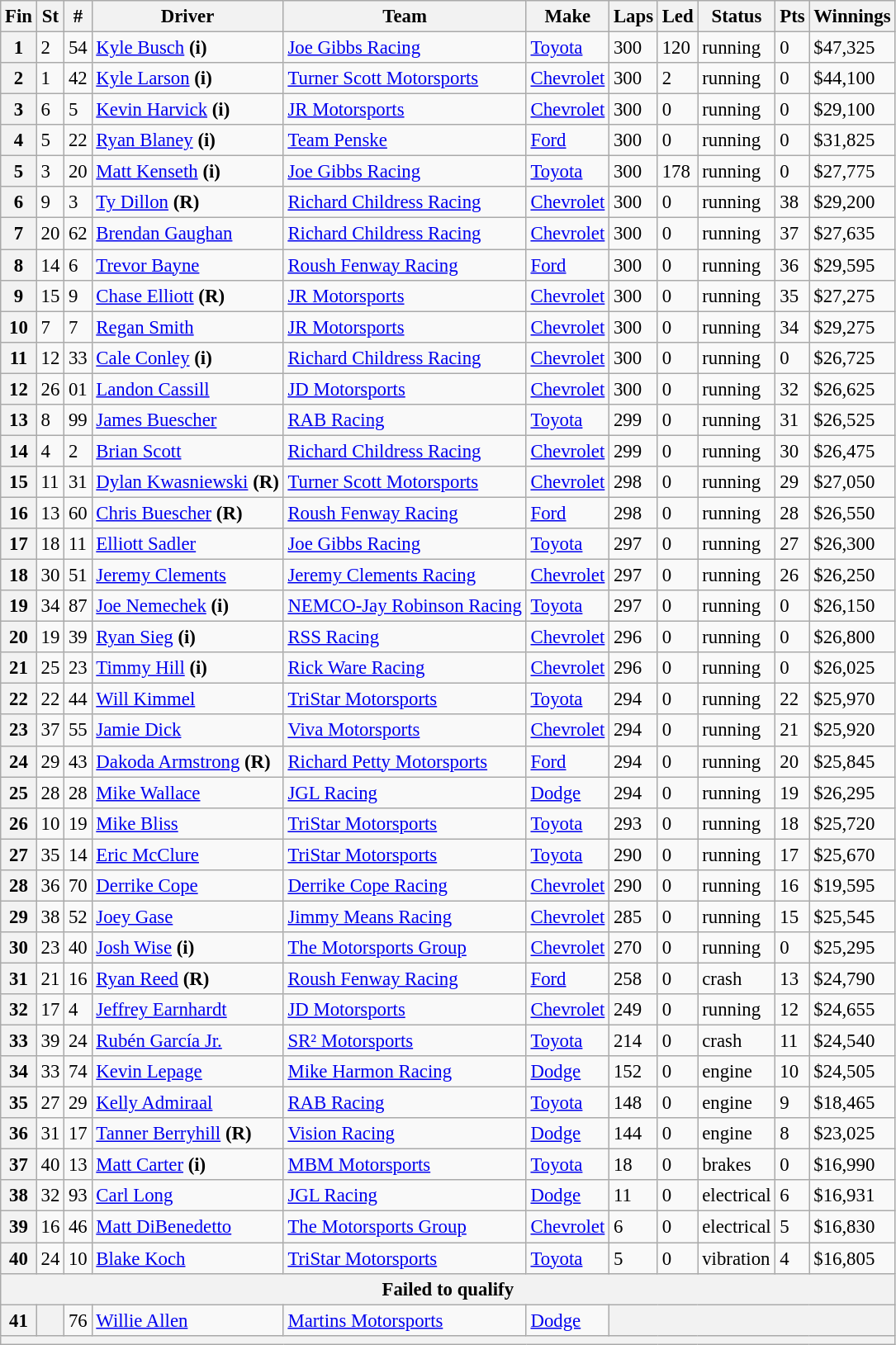<table class="wikitable" style="font-size:95%">
<tr>
<th>Fin</th>
<th>St</th>
<th>#</th>
<th>Driver</th>
<th>Team</th>
<th>Make</th>
<th>Laps</th>
<th>Led</th>
<th>Status</th>
<th>Pts</th>
<th>Winnings</th>
</tr>
<tr>
<th>1</th>
<td>2</td>
<td>54</td>
<td><a href='#'>Kyle Busch</a> <strong>(i)</strong></td>
<td><a href='#'>Joe Gibbs Racing</a></td>
<td><a href='#'>Toyota</a></td>
<td>300</td>
<td>120</td>
<td>running</td>
<td>0</td>
<td>$47,325</td>
</tr>
<tr>
<th>2</th>
<td>1</td>
<td>42</td>
<td><a href='#'>Kyle Larson</a> <strong>(i)</strong></td>
<td><a href='#'>Turner Scott Motorsports</a></td>
<td><a href='#'>Chevrolet</a></td>
<td>300</td>
<td>2</td>
<td>running</td>
<td>0</td>
<td>$44,100</td>
</tr>
<tr>
<th>3</th>
<td>6</td>
<td>5</td>
<td><a href='#'>Kevin Harvick</a> <strong>(i)</strong></td>
<td><a href='#'>JR Motorsports</a></td>
<td><a href='#'>Chevrolet</a></td>
<td>300</td>
<td>0</td>
<td>running</td>
<td>0</td>
<td>$29,100</td>
</tr>
<tr>
<th>4</th>
<td>5</td>
<td>22</td>
<td><a href='#'>Ryan Blaney</a> <strong>(i)</strong></td>
<td><a href='#'>Team Penske</a></td>
<td><a href='#'>Ford</a></td>
<td>300</td>
<td>0</td>
<td>running</td>
<td>0</td>
<td>$31,825</td>
</tr>
<tr>
<th>5</th>
<td>3</td>
<td>20</td>
<td><a href='#'>Matt Kenseth</a> <strong>(i)</strong></td>
<td><a href='#'>Joe Gibbs Racing</a></td>
<td><a href='#'>Toyota</a></td>
<td>300</td>
<td>178</td>
<td>running</td>
<td>0</td>
<td>$27,775</td>
</tr>
<tr>
<th>6</th>
<td>9</td>
<td>3</td>
<td><a href='#'>Ty Dillon</a> <strong>(R)</strong></td>
<td><a href='#'>Richard Childress Racing</a></td>
<td><a href='#'>Chevrolet</a></td>
<td>300</td>
<td>0</td>
<td>running</td>
<td>38</td>
<td>$29,200</td>
</tr>
<tr>
<th>7</th>
<td>20</td>
<td>62</td>
<td><a href='#'>Brendan Gaughan</a></td>
<td><a href='#'>Richard Childress Racing</a></td>
<td><a href='#'>Chevrolet</a></td>
<td>300</td>
<td>0</td>
<td>running</td>
<td>37</td>
<td>$27,635</td>
</tr>
<tr>
<th>8</th>
<td>14</td>
<td>6</td>
<td><a href='#'>Trevor Bayne</a></td>
<td><a href='#'>Roush Fenway Racing</a></td>
<td><a href='#'>Ford</a></td>
<td>300</td>
<td>0</td>
<td>running</td>
<td>36</td>
<td>$29,595</td>
</tr>
<tr>
<th>9</th>
<td>15</td>
<td>9</td>
<td><a href='#'>Chase Elliott</a> <strong>(R)</strong></td>
<td><a href='#'>JR Motorsports</a></td>
<td><a href='#'>Chevrolet</a></td>
<td>300</td>
<td>0</td>
<td>running</td>
<td>35</td>
<td>$27,275</td>
</tr>
<tr>
<th>10</th>
<td>7</td>
<td>7</td>
<td><a href='#'>Regan Smith</a></td>
<td><a href='#'>JR Motorsports</a></td>
<td><a href='#'>Chevrolet</a></td>
<td>300</td>
<td>0</td>
<td>running</td>
<td>34</td>
<td>$29,275</td>
</tr>
<tr>
<th>11</th>
<td>12</td>
<td>33</td>
<td><a href='#'>Cale Conley</a> <strong>(i)</strong></td>
<td><a href='#'>Richard Childress Racing</a></td>
<td><a href='#'>Chevrolet</a></td>
<td>300</td>
<td>0</td>
<td>running</td>
<td>0</td>
<td>$26,725</td>
</tr>
<tr>
<th>12</th>
<td>26</td>
<td>01</td>
<td><a href='#'>Landon Cassill</a></td>
<td><a href='#'>JD Motorsports</a></td>
<td><a href='#'>Chevrolet</a></td>
<td>300</td>
<td>0</td>
<td>running</td>
<td>32</td>
<td>$26,625</td>
</tr>
<tr>
<th>13</th>
<td>8</td>
<td>99</td>
<td><a href='#'>James Buescher</a></td>
<td><a href='#'>RAB Racing</a></td>
<td><a href='#'>Toyota</a></td>
<td>299</td>
<td>0</td>
<td>running</td>
<td>31</td>
<td>$26,525</td>
</tr>
<tr>
<th>14</th>
<td>4</td>
<td>2</td>
<td><a href='#'>Brian Scott</a></td>
<td><a href='#'>Richard Childress Racing</a></td>
<td><a href='#'>Chevrolet</a></td>
<td>299</td>
<td>0</td>
<td>running</td>
<td>30</td>
<td>$26,475</td>
</tr>
<tr>
<th>15</th>
<td>11</td>
<td>31</td>
<td><a href='#'>Dylan Kwasniewski</a> <strong>(R)</strong></td>
<td><a href='#'>Turner Scott Motorsports</a></td>
<td><a href='#'>Chevrolet</a></td>
<td>298</td>
<td>0</td>
<td>running</td>
<td>29</td>
<td>$27,050</td>
</tr>
<tr>
<th>16</th>
<td>13</td>
<td>60</td>
<td><a href='#'>Chris Buescher</a> <strong>(R)</strong></td>
<td><a href='#'>Roush Fenway Racing</a></td>
<td><a href='#'>Ford</a></td>
<td>298</td>
<td>0</td>
<td>running</td>
<td>28</td>
<td>$26,550</td>
</tr>
<tr>
<th>17</th>
<td>18</td>
<td>11</td>
<td><a href='#'>Elliott Sadler</a></td>
<td><a href='#'>Joe Gibbs Racing</a></td>
<td><a href='#'>Toyota</a></td>
<td>297</td>
<td>0</td>
<td>running</td>
<td>27</td>
<td>$26,300</td>
</tr>
<tr>
<th>18</th>
<td>30</td>
<td>51</td>
<td><a href='#'>Jeremy Clements</a></td>
<td><a href='#'>Jeremy Clements Racing</a></td>
<td><a href='#'>Chevrolet</a></td>
<td>297</td>
<td>0</td>
<td>running</td>
<td>26</td>
<td>$26,250</td>
</tr>
<tr>
<th>19</th>
<td>34</td>
<td>87</td>
<td><a href='#'>Joe Nemechek</a> <strong>(i)</strong></td>
<td><a href='#'>NEMCO-Jay Robinson Racing</a></td>
<td><a href='#'>Toyota</a></td>
<td>297</td>
<td>0</td>
<td>running</td>
<td>0</td>
<td>$26,150</td>
</tr>
<tr>
<th>20</th>
<td>19</td>
<td>39</td>
<td><a href='#'>Ryan Sieg</a> <strong>(i)</strong></td>
<td><a href='#'>RSS Racing</a></td>
<td><a href='#'>Chevrolet</a></td>
<td>296</td>
<td>0</td>
<td>running</td>
<td>0</td>
<td>$26,800</td>
</tr>
<tr>
<th>21</th>
<td>25</td>
<td>23</td>
<td><a href='#'>Timmy Hill</a> <strong>(i)</strong></td>
<td><a href='#'>Rick Ware Racing</a></td>
<td><a href='#'>Chevrolet</a></td>
<td>296</td>
<td>0</td>
<td>running</td>
<td>0</td>
<td>$26,025</td>
</tr>
<tr>
<th>22</th>
<td>22</td>
<td>44</td>
<td><a href='#'>Will Kimmel</a></td>
<td><a href='#'>TriStar Motorsports</a></td>
<td><a href='#'>Toyota</a></td>
<td>294</td>
<td>0</td>
<td>running</td>
<td>22</td>
<td>$25,970</td>
</tr>
<tr>
<th>23</th>
<td>37</td>
<td>55</td>
<td><a href='#'>Jamie Dick</a></td>
<td><a href='#'>Viva Motorsports</a></td>
<td><a href='#'>Chevrolet</a></td>
<td>294</td>
<td>0</td>
<td>running</td>
<td>21</td>
<td>$25,920</td>
</tr>
<tr>
<th>24</th>
<td>29</td>
<td>43</td>
<td><a href='#'>Dakoda Armstrong</a> <strong>(R)</strong></td>
<td><a href='#'>Richard Petty Motorsports</a></td>
<td><a href='#'>Ford</a></td>
<td>294</td>
<td>0</td>
<td>running</td>
<td>20</td>
<td>$25,845</td>
</tr>
<tr>
<th>25</th>
<td>28</td>
<td>28</td>
<td><a href='#'>Mike Wallace</a></td>
<td><a href='#'>JGL Racing</a></td>
<td><a href='#'>Dodge</a></td>
<td>294</td>
<td>0</td>
<td>running</td>
<td>19</td>
<td>$26,295</td>
</tr>
<tr>
<th>26</th>
<td>10</td>
<td>19</td>
<td><a href='#'>Mike Bliss</a></td>
<td><a href='#'>TriStar Motorsports</a></td>
<td><a href='#'>Toyota</a></td>
<td>293</td>
<td>0</td>
<td>running</td>
<td>18</td>
<td>$25,720</td>
</tr>
<tr>
<th>27</th>
<td>35</td>
<td>14</td>
<td><a href='#'>Eric McClure</a></td>
<td><a href='#'>TriStar Motorsports</a></td>
<td><a href='#'>Toyota</a></td>
<td>290</td>
<td>0</td>
<td>running</td>
<td>17</td>
<td>$25,670</td>
</tr>
<tr>
<th>28</th>
<td>36</td>
<td>70</td>
<td><a href='#'>Derrike Cope</a></td>
<td><a href='#'>Derrike Cope Racing</a></td>
<td><a href='#'>Chevrolet</a></td>
<td>290</td>
<td>0</td>
<td>running</td>
<td>16</td>
<td>$19,595</td>
</tr>
<tr>
<th>29</th>
<td>38</td>
<td>52</td>
<td><a href='#'>Joey Gase</a></td>
<td><a href='#'>Jimmy Means Racing</a></td>
<td><a href='#'>Chevrolet</a></td>
<td>285</td>
<td>0</td>
<td>running</td>
<td>15</td>
<td>$25,545</td>
</tr>
<tr>
<th>30</th>
<td>23</td>
<td>40</td>
<td><a href='#'>Josh Wise</a> <strong>(i)</strong></td>
<td><a href='#'>The Motorsports Group</a></td>
<td><a href='#'>Chevrolet</a></td>
<td>270</td>
<td>0</td>
<td>running</td>
<td>0</td>
<td>$25,295</td>
</tr>
<tr>
<th>31</th>
<td>21</td>
<td>16</td>
<td><a href='#'>Ryan Reed</a> <strong>(R)</strong></td>
<td><a href='#'>Roush Fenway Racing</a></td>
<td><a href='#'>Ford</a></td>
<td>258</td>
<td>0</td>
<td>crash</td>
<td>13</td>
<td>$24,790</td>
</tr>
<tr>
<th>32</th>
<td>17</td>
<td>4</td>
<td><a href='#'>Jeffrey Earnhardt</a></td>
<td><a href='#'>JD Motorsports</a></td>
<td><a href='#'>Chevrolet</a></td>
<td>249</td>
<td>0</td>
<td>running</td>
<td>12</td>
<td>$24,655</td>
</tr>
<tr>
<th>33</th>
<td>39</td>
<td>24</td>
<td><a href='#'>Rubén García Jr.</a></td>
<td><a href='#'>SR² Motorsports</a></td>
<td><a href='#'>Toyota</a></td>
<td>214</td>
<td>0</td>
<td>crash</td>
<td>11</td>
<td>$24,540</td>
</tr>
<tr>
<th>34</th>
<td>33</td>
<td>74</td>
<td><a href='#'>Kevin Lepage</a></td>
<td><a href='#'>Mike Harmon Racing</a></td>
<td><a href='#'>Dodge</a></td>
<td>152</td>
<td>0</td>
<td>engine</td>
<td>10</td>
<td>$24,505</td>
</tr>
<tr>
<th>35</th>
<td>27</td>
<td>29</td>
<td><a href='#'>Kelly Admiraal</a></td>
<td><a href='#'>RAB Racing</a></td>
<td><a href='#'>Toyota</a></td>
<td>148</td>
<td>0</td>
<td>engine</td>
<td>9</td>
<td>$18,465</td>
</tr>
<tr>
<th>36</th>
<td>31</td>
<td>17</td>
<td><a href='#'>Tanner Berryhill</a> <strong>(R)</strong></td>
<td><a href='#'>Vision Racing</a></td>
<td><a href='#'>Dodge</a></td>
<td>144</td>
<td>0</td>
<td>engine</td>
<td>8</td>
<td>$23,025</td>
</tr>
<tr>
<th>37</th>
<td>40</td>
<td>13</td>
<td><a href='#'>Matt Carter</a> <strong>(i)</strong></td>
<td><a href='#'>MBM Motorsports</a></td>
<td><a href='#'>Toyota</a></td>
<td>18</td>
<td>0</td>
<td>brakes</td>
<td>0</td>
<td>$16,990</td>
</tr>
<tr>
<th>38</th>
<td>32</td>
<td>93</td>
<td><a href='#'>Carl Long</a></td>
<td><a href='#'>JGL Racing</a></td>
<td><a href='#'>Dodge</a></td>
<td>11</td>
<td>0</td>
<td>electrical</td>
<td>6</td>
<td>$16,931</td>
</tr>
<tr>
<th>39</th>
<td>16</td>
<td>46</td>
<td><a href='#'>Matt DiBenedetto</a></td>
<td><a href='#'>The Motorsports Group</a></td>
<td><a href='#'>Chevrolet</a></td>
<td>6</td>
<td>0</td>
<td>electrical</td>
<td>5</td>
<td>$16,830</td>
</tr>
<tr>
<th>40</th>
<td>24</td>
<td>10</td>
<td><a href='#'>Blake Koch</a></td>
<td><a href='#'>TriStar Motorsports</a></td>
<td><a href='#'>Toyota</a></td>
<td>5</td>
<td>0</td>
<td>vibration</td>
<td>4</td>
<td>$16,805</td>
</tr>
<tr>
<th colspan="11">Failed to qualify</th>
</tr>
<tr>
<th>41</th>
<th></th>
<td>76</td>
<td><a href='#'>Willie Allen</a></td>
<td><a href='#'>Martins Motorsports</a></td>
<td><a href='#'>Dodge</a></td>
<th colspan="5"></th>
</tr>
<tr>
<th colspan="11"></th>
</tr>
</table>
